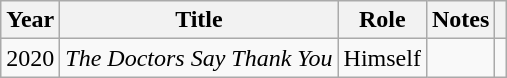<table class="wikitable sortable">
<tr>
<th>Year</th>
<th>Title</th>
<th>Role</th>
<th>Notes</th>
<th class="unsortable"></th>
</tr>
<tr>
<td>2020</td>
<td><em>The Doctors Say Thank You</em></td>
<td>Himself</td>
<td></td>
<td></td>
</tr>
</table>
